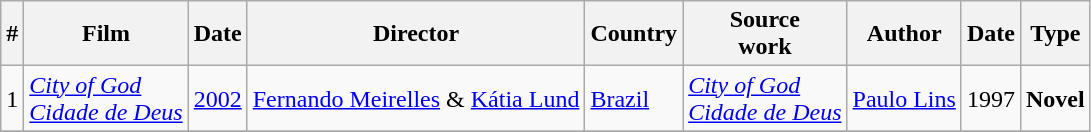<table class="wikitable">
<tr>
<th>#</th>
<th>Film</th>
<th>Date</th>
<th>Director</th>
<th>Country</th>
<th>Source<br>work</th>
<th>Author</th>
<th>Date</th>
<th>Type</th>
</tr>
<tr>
<td>1</td>
<td><em><a href='#'>City of God</a></em><br><em><a href='#'>Cidade de Deus</a></em></td>
<td><a href='#'>2002</a></td>
<td><a href='#'>Fernando Meirelles</a> & <a href='#'>Kátia Lund</a></td>
<td><a href='#'>Brazil</a></td>
<td><em><a href='#'>City of God</a></em><br><em><a href='#'>Cidade de Deus</a></em></td>
<td><a href='#'>Paulo Lins</a></td>
<td>1997</td>
<td><strong>Novel</strong></td>
</tr>
<tr>
</tr>
</table>
